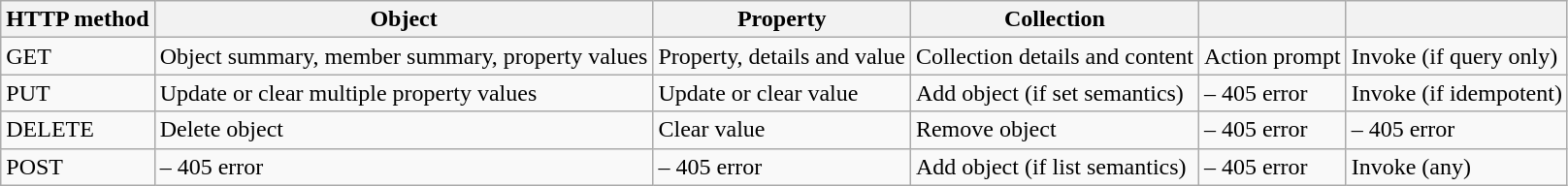<table class="wikitable">
<tr>
<th>HTTP method</th>
<th>Object</th>
<th>Property</th>
<th>Collection</th>
<th></th>
<th></th>
</tr>
<tr>
<td>GET</td>
<td>Object summary, member summary, property values</td>
<td>Property, details and value</td>
<td>Collection details and content</td>
<td>Action prompt</td>
<td>Invoke (if query only)</td>
</tr>
<tr>
<td>PUT</td>
<td>Update or clear multiple property values</td>
<td>Update or clear  value</td>
<td>Add object (if set semantics)</td>
<td> – 405 error</td>
<td>Invoke (if idempotent)</td>
</tr>
<tr>
<td>DELETE</td>
<td>Delete object</td>
<td>Clear  value</td>
<td>Remove object</td>
<td> – 405  error</td>
<td> – 405  error</td>
</tr>
<tr>
<td>POST</td>
<td> – 405 error</td>
<td> – 405 error</td>
<td>Add object (if list semantics)</td>
<td> – 405 error</td>
<td>Invoke (any)</td>
</tr>
</table>
